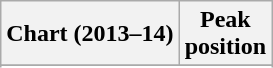<table class="wikitable sortable">
<tr>
<th>Chart (2013–14)</th>
<th>Peak<br>position</th>
</tr>
<tr>
</tr>
<tr>
</tr>
<tr>
</tr>
<tr>
</tr>
<tr>
</tr>
<tr>
</tr>
<tr>
</tr>
<tr>
</tr>
<tr>
</tr>
<tr>
</tr>
<tr>
</tr>
<tr>
</tr>
<tr>
</tr>
<tr>
</tr>
<tr>
</tr>
<tr>
</tr>
</table>
